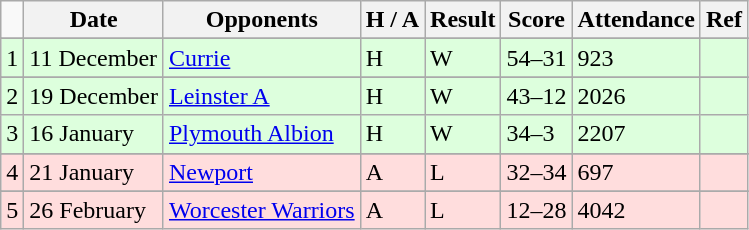<table class="wikitable" style="text-align:left">
<tr>
<td></td>
<th>Date</th>
<th>Opponents</th>
<th>H / A</th>
<th>Result</th>
<th>Score</th>
<th>Attendance</th>
<th>Ref</th>
</tr>
<tr>
</tr>
<tr bgcolor="#ddffdd">
<td>1</td>
<td>11 December</td>
<td><a href='#'>Currie</a></td>
<td>H</td>
<td>W</td>
<td>54–31</td>
<td>923</td>
<td><br></td>
</tr>
<tr>
</tr>
<tr bgcolor="#ddffdd">
<td>2</td>
<td>19 December</td>
<td><a href='#'>Leinster A</a></td>
<td>H</td>
<td>W</td>
<td>43–12</td>
<td>2026</td>
<td><br></td>
</tr>
<tr bgcolor="#ddffdd">
<td>3</td>
<td>16 January</td>
<td><a href='#'>Plymouth Albion</a></td>
<td>H</td>
<td>W</td>
<td>34–3</td>
<td>2207</td>
<td><br></td>
</tr>
<tr>
</tr>
<tr bgcolor="#ffdddd">
<td>4</td>
<td>21 January</td>
<td><a href='#'>Newport</a></td>
<td>A</td>
<td>L</td>
<td>32–34</td>
<td>697</td>
<td><br></td>
</tr>
<tr>
</tr>
<tr bgcolor="#ffdddd">
<td>5</td>
<td>26 February</td>
<td><a href='#'>Worcester Warriors</a></td>
<td>A</td>
<td>L</td>
<td>12–28</td>
<td>4042</td>
<td><br></td>
</tr>
</table>
